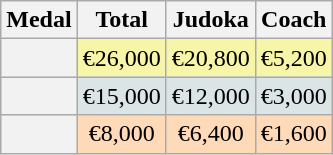<table class=wikitable style="text-align:center;">
<tr>
<th>Medal</th>
<th>Total</th>
<th>Judoka</th>
<th>Coach</th>
</tr>
<tr bgcolor=F7F6A8>
<th></th>
<td>€26,000</td>
<td>€20,800</td>
<td>€5,200</td>
</tr>
<tr bgcolor=DCE5E5>
<th></th>
<td>€15,000</td>
<td>€12,000</td>
<td>€3,000</td>
</tr>
<tr bgcolor=FFDAB9>
<th></th>
<td>€8,000</td>
<td>€6,400</td>
<td>€1,600</td>
</tr>
</table>
